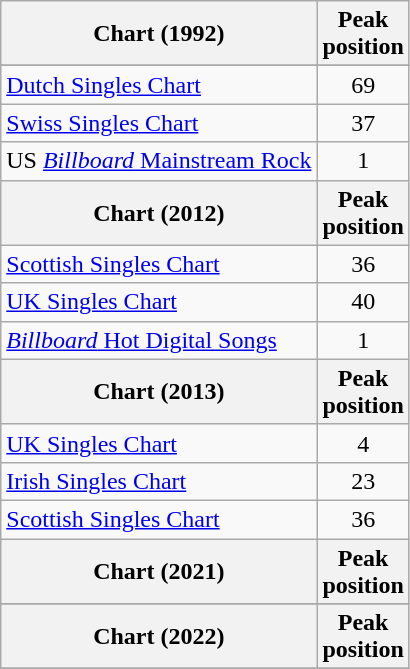<table class="wikitable">
<tr>
<th>Chart (1992)</th>
<th>Peak<br>position</th>
</tr>
<tr>
</tr>
<tr>
<td><a href='#'>Dutch Singles Chart</a></td>
<td align="center">69</td>
</tr>
<tr>
<td><a href='#'>Swiss Singles Chart</a></td>
<td align="center">37</td>
</tr>
<tr>
<td>US <a href='#'><em>Billboard</em> Mainstream Rock</a></td>
<td align="center">1</td>
</tr>
<tr>
<th>Chart (2012)</th>
<th>Peak<br>position</th>
</tr>
<tr>
<td><a href='#'>Scottish Singles Chart</a></td>
<td align="center">36</td>
</tr>
<tr>
<td><a href='#'>UK Singles Chart</a></td>
<td align="center">40</td>
</tr>
<tr>
<td><a href='#'><em>Billboard</em> Hot Digital Songs</a></td>
<td align="center">1</td>
</tr>
<tr>
<th>Chart (2013)</th>
<th>Peak<br>position</th>
</tr>
<tr>
<td><a href='#'>UK Singles Chart</a></td>
<td align="center">4</td>
</tr>
<tr>
<td><a href='#'>Irish Singles Chart</a></td>
<td align="center">23</td>
</tr>
<tr>
<td><a href='#'>Scottish Singles Chart</a></td>
<td align="center">36</td>
</tr>
<tr>
<th>Chart (2021)</th>
<th>Peak<br>position</th>
</tr>
<tr>
</tr>
<tr>
<th>Chart (2022)</th>
<th>Peak<br>position</th>
</tr>
<tr>
</tr>
</table>
